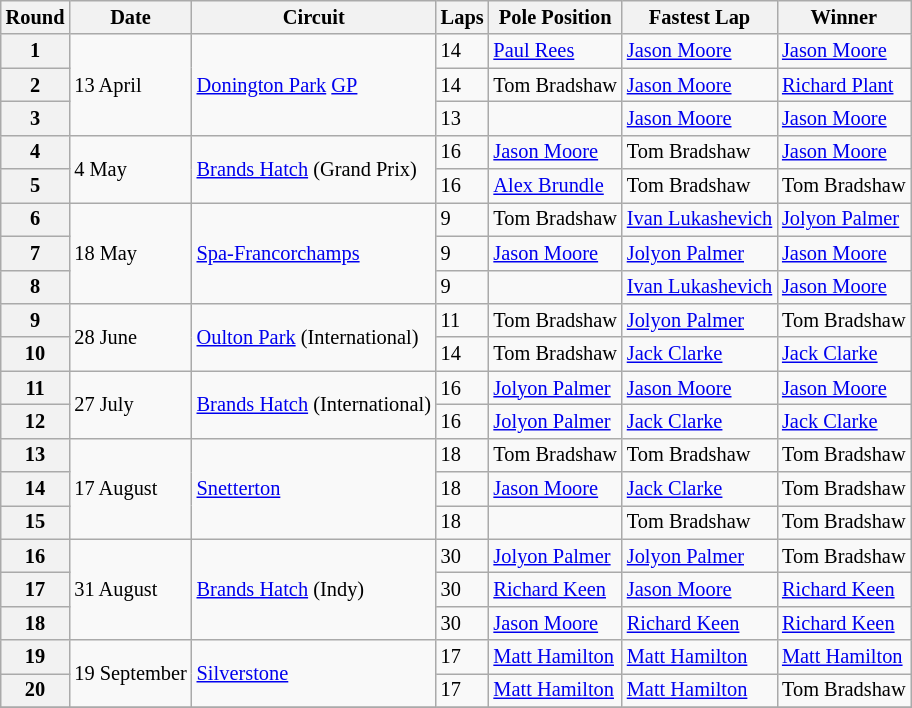<table class="wikitable" style="font-size: 85%;">
<tr>
<th>Round</th>
<th>Date</th>
<th>Circuit</th>
<th>Laps</th>
<th>Pole Position</th>
<th>Fastest Lap</th>
<th>Winner</th>
</tr>
<tr>
<th>1</th>
<td rowspan="3">13 April</td>
<td rowspan="3"> <a href='#'>Donington Park</a> <a href='#'>GP</a></td>
<td>14</td>
<td> <a href='#'>Paul Rees</a></td>
<td> <a href='#'>Jason Moore</a></td>
<td> <a href='#'>Jason Moore</a></td>
</tr>
<tr>
<th>2</th>
<td>14</td>
<td> Tom Bradshaw</td>
<td> <a href='#'>Jason Moore</a></td>
<td> <a href='#'>Richard Plant</a></td>
</tr>
<tr>
<th>3</th>
<td>13</td>
<td></td>
<td> <a href='#'>Jason Moore</a></td>
<td> <a href='#'>Jason Moore</a></td>
</tr>
<tr>
<th>4</th>
<td rowspan="2">4 May</td>
<td rowspan="2"> <a href='#'>Brands Hatch</a> (Grand Prix)</td>
<td>16</td>
<td> <a href='#'>Jason Moore</a></td>
<td> Tom Bradshaw</td>
<td> <a href='#'>Jason Moore</a></td>
</tr>
<tr>
<th>5</th>
<td>16</td>
<td> <a href='#'>Alex Brundle</a></td>
<td> Tom Bradshaw</td>
<td> Tom Bradshaw</td>
</tr>
<tr>
<th>6</th>
<td rowspan="3">18 May</td>
<td rowspan="3"> <a href='#'>Spa-Francorchamps</a></td>
<td>9</td>
<td> Tom Bradshaw</td>
<td> <a href='#'>Ivan Lukashevich</a></td>
<td> <a href='#'>Jolyon Palmer</a></td>
</tr>
<tr>
<th>7</th>
<td>9</td>
<td> <a href='#'>Jason Moore</a></td>
<td> <a href='#'>Jolyon Palmer</a></td>
<td> <a href='#'>Jason Moore</a></td>
</tr>
<tr>
<th>8</th>
<td>9</td>
<td></td>
<td> <a href='#'>Ivan Lukashevich</a></td>
<td> <a href='#'>Jason Moore</a></td>
</tr>
<tr>
<th>9</th>
<td rowspan="2">28 June</td>
<td rowspan="2"> <a href='#'>Oulton Park</a> (International)</td>
<td>11</td>
<td> Tom Bradshaw</td>
<td> <a href='#'>Jolyon Palmer</a></td>
<td> Tom Bradshaw</td>
</tr>
<tr>
<th>10</th>
<td>14</td>
<td> Tom Bradshaw</td>
<td> <a href='#'>Jack Clarke</a></td>
<td> <a href='#'>Jack Clarke</a></td>
</tr>
<tr>
<th>11</th>
<td rowspan="2">27 July</td>
<td rowspan="2"> <a href='#'>Brands Hatch</a> (International)</td>
<td>16</td>
<td> <a href='#'>Jolyon Palmer</a></td>
<td> <a href='#'>Jason Moore</a></td>
<td> <a href='#'>Jason Moore</a></td>
</tr>
<tr>
<th>12</th>
<td>16</td>
<td> <a href='#'>Jolyon Palmer</a></td>
<td> <a href='#'>Jack Clarke</a></td>
<td> <a href='#'>Jack Clarke</a></td>
</tr>
<tr>
<th>13</th>
<td rowspan="3">17 August</td>
<td rowspan="3"> <a href='#'>Snetterton</a></td>
<td>18</td>
<td> Tom Bradshaw</td>
<td> Tom Bradshaw</td>
<td> Tom Bradshaw</td>
</tr>
<tr>
<th>14</th>
<td>18</td>
<td> <a href='#'>Jason Moore</a></td>
<td> <a href='#'>Jack Clarke</a></td>
<td> Tom Bradshaw</td>
</tr>
<tr>
<th>15</th>
<td>18</td>
<td></td>
<td> Tom Bradshaw</td>
<td> Tom Bradshaw</td>
</tr>
<tr>
<th>16</th>
<td rowspan="3">31 August</td>
<td rowspan="3"> <a href='#'>Brands Hatch</a> (Indy)</td>
<td>30</td>
<td> <a href='#'>Jolyon Palmer</a></td>
<td> <a href='#'>Jolyon Palmer</a></td>
<td> Tom Bradshaw</td>
</tr>
<tr>
<th>17</th>
<td>30</td>
<td> <a href='#'>Richard Keen</a></td>
<td> <a href='#'>Jason Moore</a></td>
<td> <a href='#'>Richard Keen</a></td>
</tr>
<tr>
<th>18</th>
<td>30</td>
<td> <a href='#'>Jason Moore</a></td>
<td> <a href='#'>Richard Keen</a></td>
<td> <a href='#'>Richard Keen</a></td>
</tr>
<tr>
<th>19</th>
<td rowspan="2">19 September</td>
<td rowspan="2"> <a href='#'>Silverstone</a></td>
<td>17</td>
<td> <a href='#'>Matt Hamilton</a></td>
<td> <a href='#'>Matt Hamilton</a></td>
<td> <a href='#'>Matt Hamilton</a></td>
</tr>
<tr>
<th>20</th>
<td>17</td>
<td> <a href='#'>Matt Hamilton</a></td>
<td> <a href='#'>Matt Hamilton</a></td>
<td> Tom Bradshaw</td>
</tr>
<tr>
</tr>
</table>
